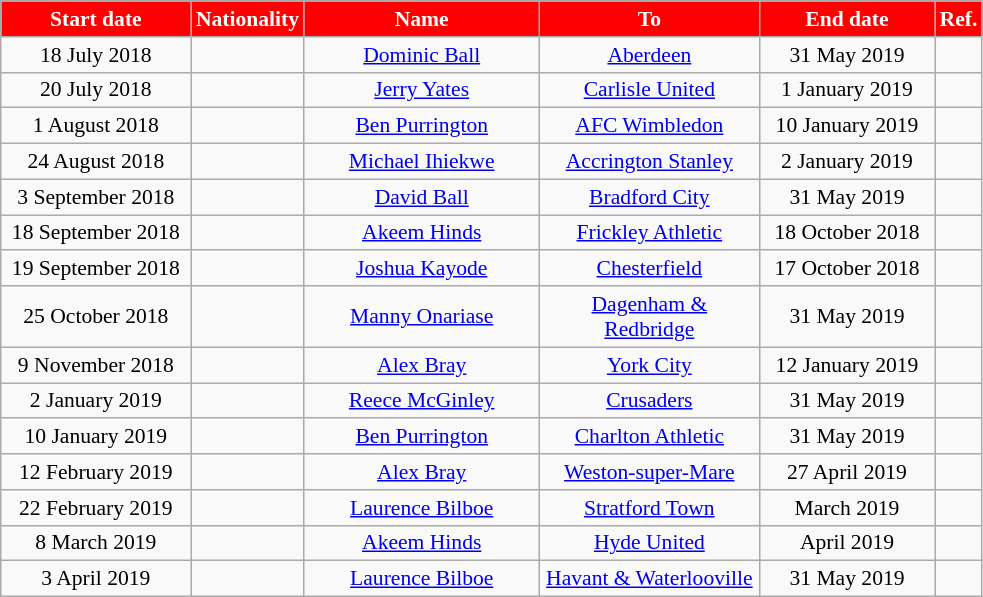<table class="wikitable"  style="text-align:center; font-size:90%; ">
<tr>
<th style="background:#FF0000; color:white; width:120px;">Start date</th>
<th style="background:#FF0000; color:white; width:50px;">Nationality</th>
<th style="background:#FF0000; color:white; width:150px;">Name</th>
<th style="background:#FF0000; color:white; width:140px;">To</th>
<th style="background:#FF0000; color:white; width:110px;">End date</th>
<th style="background:#FF0000; color:white; width:25px;">Ref.</th>
</tr>
<tr>
<td>18 July 2018</td>
<td></td>
<td><a href='#'>Dominic Ball</a></td>
<td> <a href='#'>Aberdeen</a></td>
<td>31 May 2019</td>
<td></td>
</tr>
<tr>
<td>20 July 2018</td>
<td></td>
<td><a href='#'>Jerry Yates</a></td>
<td><a href='#'>Carlisle United</a></td>
<td>1 January 2019</td>
<td></td>
</tr>
<tr>
<td>1 August 2018</td>
<td></td>
<td><a href='#'>Ben Purrington</a></td>
<td><a href='#'>AFC Wimbledon</a></td>
<td>10 January 2019</td>
<td></td>
</tr>
<tr>
<td>24 August 2018</td>
<td></td>
<td><a href='#'>Michael Ihiekwe</a></td>
<td><a href='#'>Accrington Stanley</a></td>
<td>2 January 2019</td>
<td></td>
</tr>
<tr>
<td>3 September 2018</td>
<td></td>
<td><a href='#'>David Ball</a></td>
<td><a href='#'>Bradford City</a></td>
<td>31 May 2019</td>
<td></td>
</tr>
<tr>
<td>18 September 2018</td>
<td></td>
<td><a href='#'>Akeem Hinds</a></td>
<td><a href='#'>Frickley Athletic</a></td>
<td>18 October 2018</td>
<td></td>
</tr>
<tr>
<td>19 September 2018</td>
<td></td>
<td><a href='#'>Joshua Kayode</a></td>
<td><a href='#'>Chesterfield</a></td>
<td>17 October 2018</td>
<td></td>
</tr>
<tr>
<td>25 October 2018</td>
<td></td>
<td><a href='#'>Manny Onariase</a></td>
<td><a href='#'>Dagenham & Redbridge</a></td>
<td>31 May 2019</td>
<td></td>
</tr>
<tr>
<td>9 November 2018</td>
<td></td>
<td><a href='#'>Alex Bray</a></td>
<td><a href='#'>York City</a></td>
<td>12 January 2019</td>
<td></td>
</tr>
<tr>
<td>2 January 2019</td>
<td></td>
<td><a href='#'>Reece McGinley</a></td>
<td> <a href='#'>Crusaders</a></td>
<td>31 May 2019</td>
<td></td>
</tr>
<tr>
<td>10 January 2019</td>
<td></td>
<td><a href='#'>Ben Purrington</a></td>
<td><a href='#'>Charlton Athletic</a></td>
<td>31 May 2019</td>
<td></td>
</tr>
<tr>
<td>12 February 2019</td>
<td></td>
<td><a href='#'>Alex Bray</a></td>
<td><a href='#'>Weston-super-Mare</a></td>
<td>27 April 2019</td>
<td></td>
</tr>
<tr>
<td>22 February 2019</td>
<td></td>
<td><a href='#'>Laurence Bilboe</a></td>
<td><a href='#'>Stratford Town</a></td>
<td>March 2019</td>
<td></td>
</tr>
<tr>
<td>8 March 2019</td>
<td></td>
<td><a href='#'>Akeem Hinds</a></td>
<td><a href='#'>Hyde United</a></td>
<td>April 2019</td>
<td></td>
</tr>
<tr>
<td>3 April 2019</td>
<td></td>
<td><a href='#'>Laurence Bilboe</a></td>
<td><a href='#'>Havant & Waterlooville</a></td>
<td>31 May 2019</td>
<td></td>
</tr>
</table>
